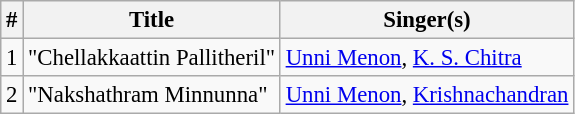<table class="wikitable" style="font-size:95%;">
<tr>
<th>#</th>
<th>Title</th>
<th>Singer(s)</th>
</tr>
<tr>
<td>1</td>
<td>"Chellakkaattin Pallitheril"</td>
<td><a href='#'>Unni Menon</a>, <a href='#'>K. S. Chitra</a></td>
</tr>
<tr>
<td>2</td>
<td>"Nakshathram Minnunna"</td>
<td><a href='#'>Unni Menon</a>, <a href='#'>Krishnachandran</a></td>
</tr>
</table>
